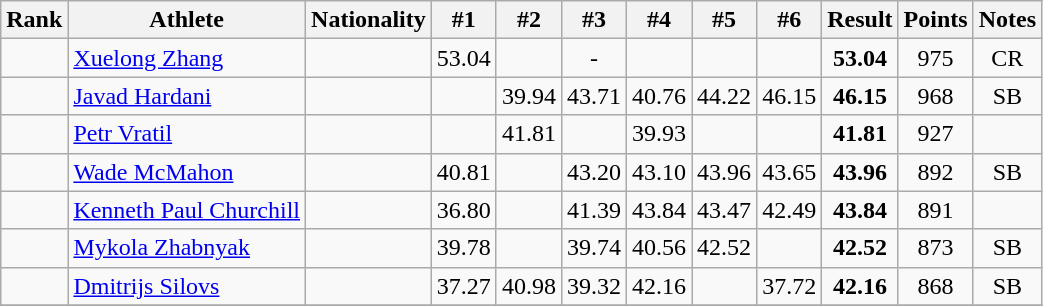<table class="wikitable sortable" style="text-align:center">
<tr>
<th>Rank</th>
<th>Athlete</th>
<th>Nationality</th>
<th>#1</th>
<th>#2</th>
<th>#3</th>
<th>#4</th>
<th>#5</th>
<th>#6</th>
<th>Result</th>
<th>Points</th>
<th>Notes</th>
</tr>
<tr>
<td></td>
<td align=left><a href='#'>Xuelong Zhang</a></td>
<td align=left></td>
<td>53.04</td>
<td></td>
<td>-</td>
<td></td>
<td></td>
<td></td>
<td><strong>53.04</strong></td>
<td>975</td>
<td>CR</td>
</tr>
<tr>
<td></td>
<td align=left><a href='#'>Javad Hardani</a></td>
<td align=left></td>
<td></td>
<td>39.94</td>
<td>43.71</td>
<td>40.76</td>
<td>44.22</td>
<td>46.15</td>
<td><strong>46.15</strong></td>
<td>968</td>
<td>SB</td>
</tr>
<tr>
<td></td>
<td align=left><a href='#'>Petr Vratil</a></td>
<td align=left></td>
<td></td>
<td>41.81</td>
<td></td>
<td>39.93</td>
<td></td>
<td></td>
<td><strong>41.81</strong></td>
<td>927</td>
<td></td>
</tr>
<tr>
<td></td>
<td align=left><a href='#'>Wade McMahon</a></td>
<td align=left></td>
<td>40.81</td>
<td></td>
<td>43.20</td>
<td>43.10</td>
<td>43.96</td>
<td>43.65</td>
<td><strong>43.96</strong></td>
<td>892</td>
<td>SB</td>
</tr>
<tr>
<td></td>
<td align=left><a href='#'>Kenneth Paul Churchill</a></td>
<td align=left></td>
<td>36.80</td>
<td></td>
<td>41.39</td>
<td>43.84</td>
<td>43.47</td>
<td>42.49</td>
<td><strong>43.84</strong></td>
<td>891</td>
<td></td>
</tr>
<tr>
<td></td>
<td align=left><a href='#'>Mykola Zhabnyak</a></td>
<td align=left></td>
<td>39.78</td>
<td></td>
<td>39.74</td>
<td>40.56</td>
<td>42.52</td>
<td></td>
<td><strong>42.52</strong></td>
<td>873</td>
<td>SB</td>
</tr>
<tr>
<td></td>
<td align=left><a href='#'>Dmitrijs Silovs</a></td>
<td align=left></td>
<td>37.27</td>
<td>40.98</td>
<td>39.32</td>
<td>42.16</td>
<td></td>
<td>37.72</td>
<td><strong>42.16</strong></td>
<td>868</td>
<td>SB</td>
</tr>
<tr>
</tr>
</table>
